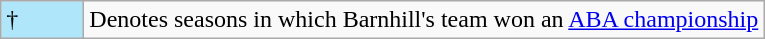<table class ="wikitable">
<tr>
<td style="background:#afe6fa; width:3em;">†</td>
<td>Denotes seasons in which Barnhill's team won an <a href='#'>ABA championship</a></td>
</tr>
</table>
